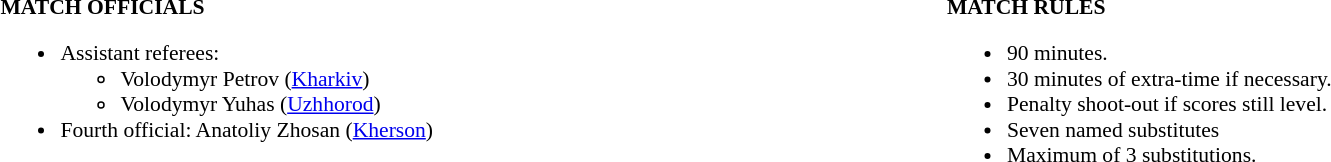<table width=100% style="font-size: 90%">
<tr>
<td width=50% valign=top><br><strong>MATCH OFFICIALS</strong><ul><li>Assistant referees:<ul><li>Volodymyr Petrov (<a href='#'>Kharkiv</a>)</li><li>Volodymyr Yuhas (<a href='#'>Uzhhorod</a>)</li></ul></li><li>Fourth official: Anatoliy Zhosan (<a href='#'>Kherson</a>)</li></ul></td>
<td width=50% valign=top><br><strong>MATCH RULES</strong><ul><li>90 minutes.</li><li>30 minutes of extra-time if necessary.</li><li>Penalty shoot-out if scores still level.</li><li>Seven named substitutes</li><li>Maximum of 3 substitutions.</li></ul></td>
</tr>
</table>
